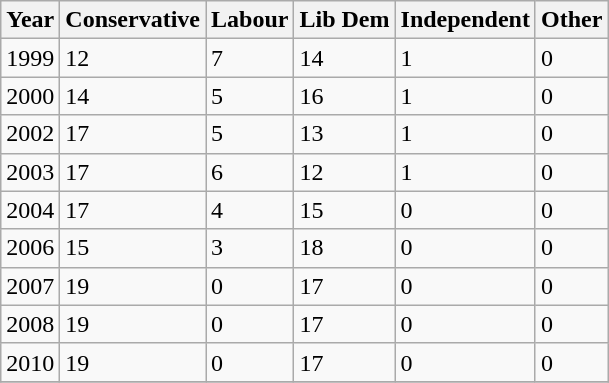<table class="wikitable">
<tr>
<th>Year</th>
<th>Conservative</th>
<th>Labour</th>
<th>Lib Dem</th>
<th>Independent</th>
<th>Other</th>
</tr>
<tr>
<td>1999</td>
<td>12</td>
<td>7</td>
<td>14</td>
<td>1</td>
<td>0</td>
</tr>
<tr>
<td>2000</td>
<td>14</td>
<td>5</td>
<td>16</td>
<td>1</td>
<td>0</td>
</tr>
<tr>
<td>2002</td>
<td>17</td>
<td>5</td>
<td>13</td>
<td>1</td>
<td>0</td>
</tr>
<tr>
<td>2003</td>
<td>17</td>
<td>6</td>
<td>12</td>
<td>1</td>
<td>0</td>
</tr>
<tr>
<td>2004</td>
<td>17</td>
<td>4</td>
<td>15</td>
<td>0</td>
<td>0</td>
</tr>
<tr>
<td>2006</td>
<td>15</td>
<td>3</td>
<td>18</td>
<td>0</td>
<td>0</td>
</tr>
<tr>
<td>2007</td>
<td>19</td>
<td>0</td>
<td>17</td>
<td>0</td>
<td>0</td>
</tr>
<tr>
<td>2008</td>
<td>19</td>
<td>0</td>
<td>17</td>
<td>0</td>
<td>0</td>
</tr>
<tr>
<td>2010</td>
<td>19</td>
<td>0</td>
<td>17</td>
<td>0</td>
<td>0</td>
</tr>
<tr>
</tr>
</table>
